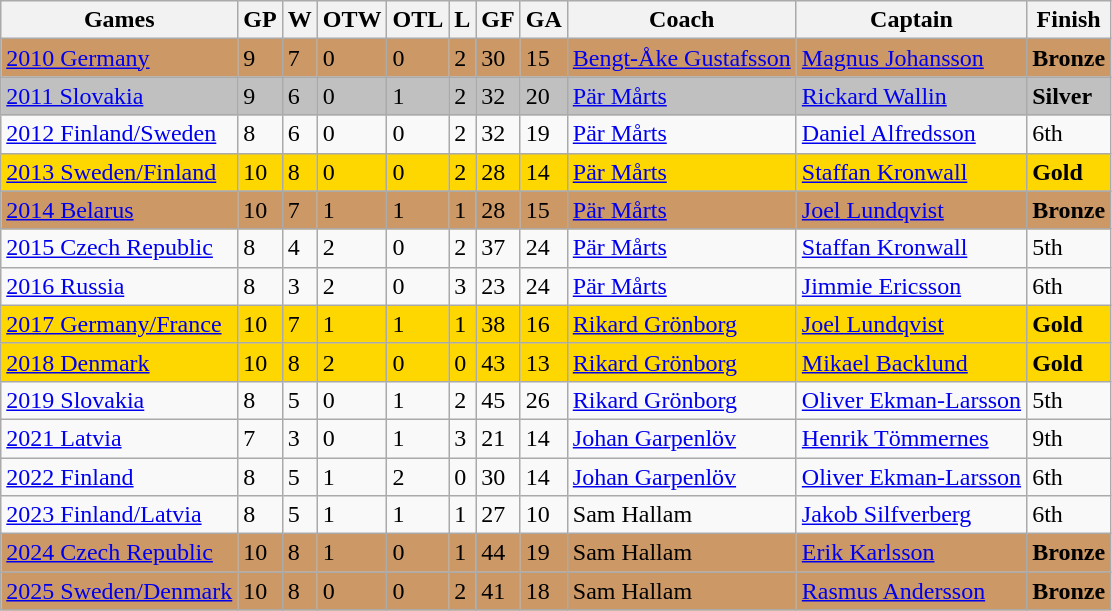<table class="wikitable sortable">
<tr>
<th>Games</th>
<th>GP</th>
<th>W</th>
<th>OTW</th>
<th>OTL</th>
<th>L</th>
<th>GF</th>
<th>GA</th>
<th>Coach</th>
<th>Captain</th>
<th>Finish</th>
</tr>
<tr style="background:#c96">
<td> <a href='#'>2010 Germany</a></td>
<td>9</td>
<td>7</td>
<td>0</td>
<td>0</td>
<td>2</td>
<td>30</td>
<td>15</td>
<td><a href='#'>Bengt-Åke Gustafsson</a></td>
<td><a href='#'>Magnus Johansson</a></td>
<td><strong>Bronze</strong></td>
</tr>
<tr style="background:silver">
<td> <a href='#'>2011 Slovakia</a></td>
<td>9</td>
<td>6</td>
<td>0</td>
<td>1</td>
<td>2</td>
<td>32</td>
<td>20</td>
<td><a href='#'>Pär Mårts</a></td>
<td><a href='#'>Rickard Wallin</a></td>
<td><strong>Silver</strong></td>
</tr>
<tr>
<td> <a href='#'>2012 Finland/Sweden</a></td>
<td>8</td>
<td>6</td>
<td>0</td>
<td>0</td>
<td>2</td>
<td>32</td>
<td>19</td>
<td><a href='#'>Pär Mårts</a></td>
<td><a href='#'>Daniel Alfredsson</a></td>
<td>6th</td>
</tr>
<tr style="background:gold">
<td> <a href='#'>2013 Sweden/Finland</a></td>
<td>10</td>
<td>8</td>
<td>0</td>
<td>0</td>
<td>2</td>
<td>28</td>
<td>14</td>
<td><a href='#'>Pär Mårts</a></td>
<td><a href='#'>Staffan Kronwall</a></td>
<td><strong>Gold</strong></td>
</tr>
<tr style="background:#c96">
<td> <a href='#'>2014 Belarus</a></td>
<td>10</td>
<td>7</td>
<td>1</td>
<td>1</td>
<td>1</td>
<td>28</td>
<td>15</td>
<td><a href='#'>Pär Mårts</a></td>
<td><a href='#'>Joel Lundqvist</a></td>
<td><strong>Bronze</strong></td>
</tr>
<tr>
<td> <a href='#'>2015 Czech Republic</a></td>
<td>8</td>
<td>4</td>
<td>2</td>
<td>0</td>
<td>2</td>
<td>37</td>
<td>24</td>
<td><a href='#'>Pär Mårts</a></td>
<td><a href='#'>Staffan Kronwall</a></td>
<td>5th</td>
</tr>
<tr>
<td> <a href='#'>2016 Russia</a></td>
<td>8</td>
<td>3</td>
<td>2</td>
<td>0</td>
<td>3</td>
<td>23</td>
<td>24</td>
<td><a href='#'>Pär Mårts</a></td>
<td><a href='#'>Jimmie Ericsson</a></td>
<td>6th</td>
</tr>
<tr style="background:gold">
<td> <a href='#'>2017 Germany/France</a></td>
<td>10</td>
<td>7</td>
<td>1</td>
<td>1</td>
<td>1</td>
<td>38</td>
<td>16</td>
<td><a href='#'>Rikard Grönborg</a></td>
<td><a href='#'>Joel Lundqvist</a></td>
<td><strong>Gold</strong></td>
</tr>
<tr style="background:gold">
<td> <a href='#'>2018 Denmark</a></td>
<td>10</td>
<td>8</td>
<td>2</td>
<td>0</td>
<td>0</td>
<td>43</td>
<td>13</td>
<td><a href='#'>Rikard Grönborg</a></td>
<td><a href='#'>Mikael Backlund</a></td>
<td><strong>Gold</strong></td>
</tr>
<tr>
<td> <a href='#'>2019 Slovakia</a></td>
<td>8</td>
<td>5</td>
<td>0</td>
<td>1</td>
<td>2</td>
<td>45</td>
<td>26</td>
<td><a href='#'>Rikard Grönborg</a></td>
<td><a href='#'>Oliver Ekman-Larsson</a></td>
<td>5th</td>
</tr>
<tr>
<td> <a href='#'>2021 Latvia</a></td>
<td>7</td>
<td>3</td>
<td>0</td>
<td>1</td>
<td>3</td>
<td>21</td>
<td>14</td>
<td><a href='#'>Johan Garpenlöv</a></td>
<td><a href='#'>Henrik Tömmernes</a></td>
<td>9th</td>
</tr>
<tr>
<td> <a href='#'>2022 Finland</a></td>
<td>8</td>
<td>5</td>
<td>1</td>
<td>2</td>
<td>0</td>
<td>30</td>
<td>14</td>
<td><a href='#'>Johan Garpenlöv</a></td>
<td><a href='#'>Oliver Ekman-Larsson</a></td>
<td>6th</td>
</tr>
<tr>
<td> <a href='#'>2023 Finland/Latvia</a></td>
<td>8</td>
<td>5</td>
<td>1</td>
<td>1</td>
<td>1</td>
<td>27</td>
<td>10</td>
<td>Sam Hallam</td>
<td><a href='#'>Jakob Silfverberg</a></td>
<td>6th</td>
</tr>
<tr style="background:#c96">
<td> <a href='#'>2024 Czech Republic</a></td>
<td>10</td>
<td>8</td>
<td>1</td>
<td>0</td>
<td>1</td>
<td>44</td>
<td>19</td>
<td>Sam Hallam</td>
<td><a href='#'>Erik Karlsson</a></td>
<td><strong>Bronze</strong></td>
</tr>
<tr style="background:#c96">
<td> <a href='#'>2025 Sweden/Denmark</a></td>
<td>10</td>
<td>8</td>
<td>0</td>
<td>0</td>
<td>2</td>
<td>41</td>
<td>18</td>
<td>Sam Hallam</td>
<td><a href='#'>Rasmus Andersson</a></td>
<td><strong>Bronze</strong></td>
</tr>
</table>
